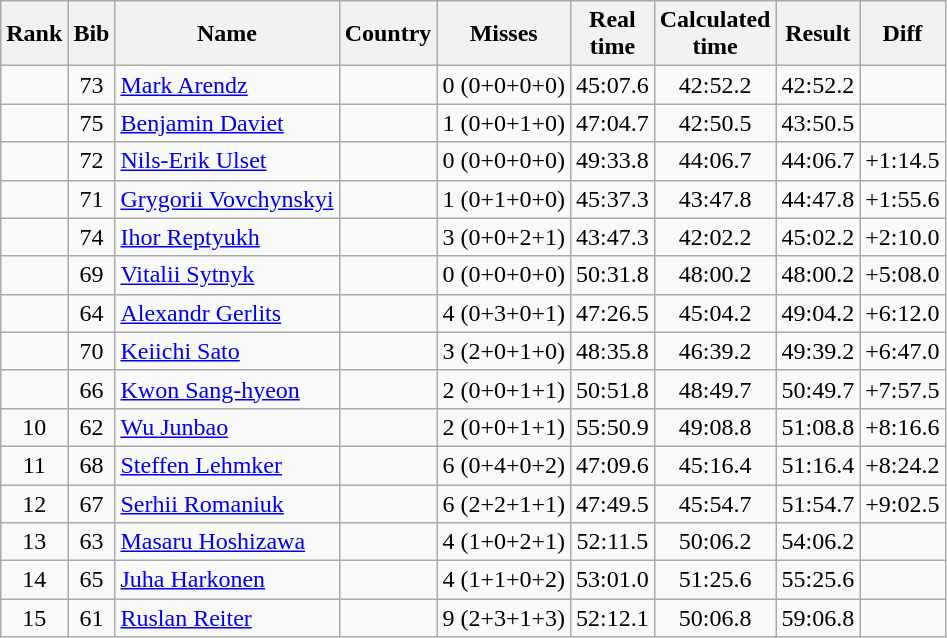<table class="wikitable sortable" style="text-align:center">
<tr>
<th>Rank</th>
<th>Bib</th>
<th>Name</th>
<th>Country</th>
<th>Misses</th>
<th>Real<br>time</th>
<th>Calculated<br>time</th>
<th>Result</th>
<th>Diff</th>
</tr>
<tr>
<td></td>
<td>73</td>
<td align="left"><a href='#'>Mark Arendz</a></td>
<td align="left"></td>
<td>0 (0+0+0+0)</td>
<td>45:07.6</td>
<td>42:52.2</td>
<td>42:52.2</td>
<td></td>
</tr>
<tr>
<td></td>
<td>75</td>
<td align="left"><a href='#'>Benjamin Daviet</a></td>
<td align="left"></td>
<td>1 (0+0+1+0)</td>
<td>47:04.7</td>
<td>42:50.5</td>
<td>43:50.5</td>
<td></td>
</tr>
<tr>
<td></td>
<td>72</td>
<td align="left"><a href='#'>Nils-Erik Ulset</a></td>
<td align="left"></td>
<td>0 (0+0+0+0)</td>
<td>49:33.8</td>
<td>44:06.7</td>
<td>44:06.7</td>
<td>+1:14.5</td>
</tr>
<tr>
<td></td>
<td>71</td>
<td align="left"><a href='#'>Grygorii Vovchynskyi</a></td>
<td align="left"></td>
<td>1 (0+1+0+0)</td>
<td>45:37.3</td>
<td>43:47.8</td>
<td>44:47.8</td>
<td>+1:55.6</td>
</tr>
<tr>
<td></td>
<td>74</td>
<td align="left"><a href='#'>Ihor Reptyukh</a></td>
<td align="left"></td>
<td>3 (0+0+2+1)</td>
<td>43:47.3</td>
<td>42:02.2</td>
<td>45:02.2</td>
<td>+2:10.0</td>
</tr>
<tr>
<td></td>
<td>69</td>
<td align="left"><a href='#'>Vitalii Sytnyk</a></td>
<td align="left"></td>
<td>0 (0+0+0+0)</td>
<td>50:31.8</td>
<td>48:00.2</td>
<td>48:00.2</td>
<td>+5:08.0</td>
</tr>
<tr>
<td></td>
<td>64</td>
<td align="left"><a href='#'>Alexandr Gerlits</a></td>
<td align="left"></td>
<td>4 (0+3+0+1)</td>
<td>47:26.5</td>
<td>45:04.2</td>
<td>49:04.2</td>
<td>+6:12.0</td>
</tr>
<tr>
<td></td>
<td>70</td>
<td align="left"><a href='#'>Keiichi Sato</a></td>
<td align="left"></td>
<td>3 (2+0+1+0)</td>
<td>48:35.8</td>
<td>46:39.2</td>
<td>49:39.2</td>
<td>+6:47.0</td>
</tr>
<tr>
<td></td>
<td>66</td>
<td align="left"><a href='#'>Kwon Sang-hyeon</a></td>
<td align="left"></td>
<td>2 (0+0+1+1)</td>
<td>50:51.8</td>
<td>48:49.7</td>
<td>50:49.7</td>
<td>+7:57.5</td>
</tr>
<tr>
<td>10</td>
<td>62</td>
<td align="left"><a href='#'>Wu Junbao</a></td>
<td align="left"></td>
<td>2 (0+0+1+1)</td>
<td>55:50.9</td>
<td>49:08.8</td>
<td>51:08.8</td>
<td>+8:16.6</td>
</tr>
<tr>
<td>11</td>
<td>68</td>
<td align="left"><a href='#'>Steffen Lehmker</a></td>
<td align="left"></td>
<td>6 (0+4+0+2)</td>
<td>47:09.6</td>
<td>45:16.4</td>
<td>51:16.4</td>
<td>+8:24.2</td>
</tr>
<tr>
<td>12</td>
<td>67</td>
<td align="left"><a href='#'>Serhii Romaniuk</a></td>
<td align="left"></td>
<td>6 (2+2+1+1)</td>
<td>47:49.5</td>
<td>45:54.7</td>
<td>51:54.7</td>
<td>+9:02.5</td>
</tr>
<tr>
<td>13</td>
<td>63</td>
<td align="left"><a href='#'>Masaru Hoshizawa</a></td>
<td align="left"></td>
<td>4 (1+0+2+1)</td>
<td>52:11.5</td>
<td>50:06.2</td>
<td>54:06.2</td>
<td></td>
</tr>
<tr>
<td>14</td>
<td>65</td>
<td align="left"><a href='#'>Juha Harkonen</a></td>
<td align="left"></td>
<td>4 (1+1+0+2)</td>
<td>53:01.0</td>
<td>51:25.6</td>
<td>55:25.6</td>
<td></td>
</tr>
<tr>
<td>15</td>
<td>61</td>
<td align="left"><a href='#'>Ruslan Reiter</a></td>
<td align="left"></td>
<td>9 (2+3+1+3)</td>
<td>52:12.1</td>
<td>50:06.8</td>
<td>59:06.8</td>
<td></td>
</tr>
</table>
